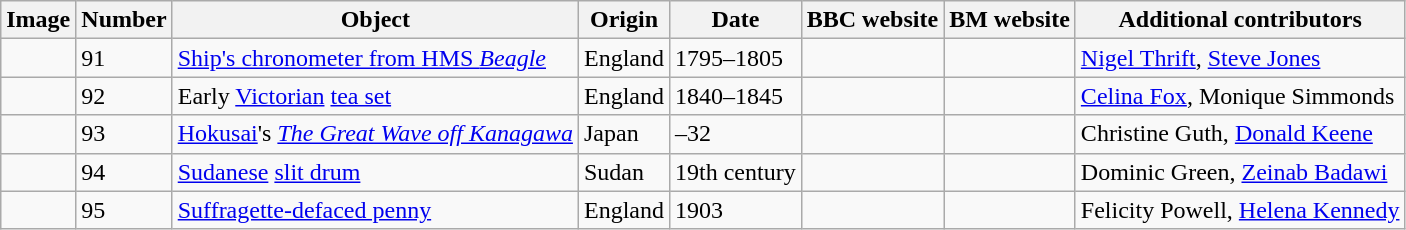<table class="wikitable">
<tr>
<th>Image</th>
<th>Number</th>
<th>Object</th>
<th>Origin</th>
<th>Date</th>
<th>BBC website</th>
<th>BM website</th>
<th>Additional contributors</th>
</tr>
<tr>
<td></td>
<td>91</td>
<td><a href='#'>Ship's chronometer from HMS <em>Beagle</em></a></td>
<td>England</td>
<td>1795–1805</td>
<td></td>
<td></td>
<td><a href='#'>Nigel Thrift</a>, <a href='#'>Steve Jones</a></td>
</tr>
<tr>
<td></td>
<td>92</td>
<td>Early <a href='#'>Victorian</a> <a href='#'>tea set</a></td>
<td>England</td>
<td>1840–1845</td>
<td></td>
<td></td>
<td><a href='#'>Celina Fox</a>, Monique Simmonds</td>
</tr>
<tr>
<td></td>
<td>93</td>
<td><a href='#'>Hokusai</a>'s <em><a href='#'>The Great Wave off Kanagawa</a></em></td>
<td>Japan</td>
<td>–32</td>
<td></td>
<td></td>
<td>Christine Guth, <a href='#'>Donald Keene</a></td>
</tr>
<tr>
<td></td>
<td>94</td>
<td><a href='#'>Sudanese</a> <a href='#'>slit drum</a></td>
<td>Sudan</td>
<td>19th century</td>
<td></td>
<td></td>
<td>Dominic Green, <a href='#'>Zeinab Badawi</a></td>
</tr>
<tr>
<td></td>
<td>95</td>
<td><a href='#'>Suffragette-defaced penny</a></td>
<td>England</td>
<td>1903</td>
<td></td>
<td></td>
<td>Felicity Powell, <a href='#'>Helena Kennedy</a></td>
</tr>
</table>
